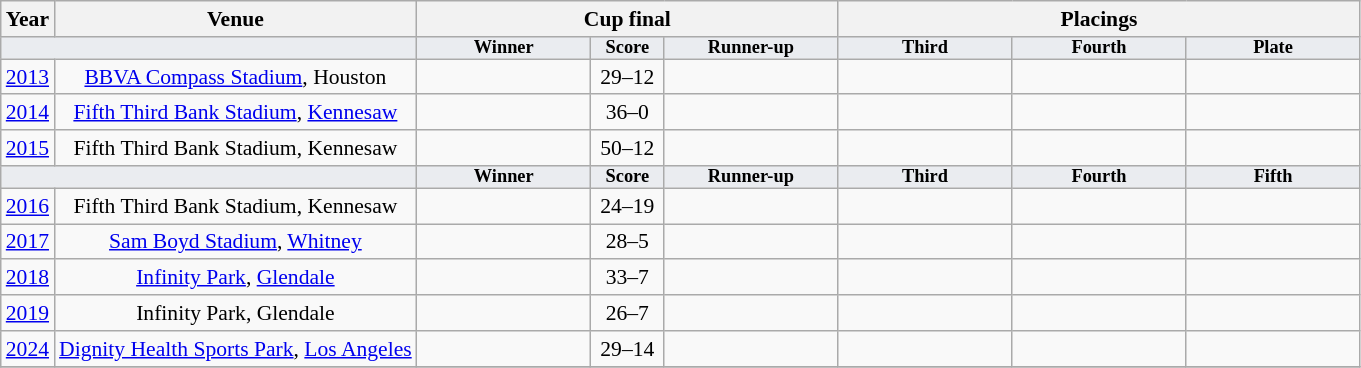<table class="wikitable" style="font-size:90%; text-align: center;">
<tr>
<th>Year</th>
<th>Venue</th>
<th colspan=3>Cup final</th>
<th colspan=3>Placings</th>
</tr>
<tr bgcolor=#eaecf0 style="line-height:9px; font-size:85%; padding:0px;">
<td colspan=2 style="border:1px; font-weight:bold;"></td>
<td style="width:9em; font-weight:bold;">Winner</td>
<td style="width:3.5em; font-weight:bold;">Score</td>
<td style="width:9em; font-weight:bold;">Runner-up</td>
<td style="width:9em; font-weight:bold;">Third</td>
<td style="width:9em; font-weight:bold;">Fourth</td>
<td style="width:9em; font-weight:bold;">Plate</td>
</tr>
<tr>
<td><a href='#'>2013</a></td>
<td><a href='#'>BBVA Compass Stadium</a>, Houston</td>
<td></td>
<td>29–12</td>
<td></td>
<td></td>
<td></td>
<td></td>
</tr>
<tr>
<td><a href='#'>2014</a></td>
<td><a href='#'>Fifth Third Bank Stadium</a>, <a href='#'>Kennesaw</a></td>
<td></td>
<td>36–0</td>
<td></td>
<td></td>
<td></td>
<td></td>
</tr>
<tr>
<td><a href='#'>2015</a></td>
<td>Fifth Third Bank Stadium, Kennesaw</td>
<td></td>
<td>50–12</td>
<td></td>
<td></td>
<td></td>
<td></td>
</tr>
<tr bgcolor=#eaecf0 style="line-height:9px; font-size:85%; padding:0px;">
<td colspan=2 style="font-weight:bold;"></td>
<td style="font-weight:bold;">Winner</td>
<td style="font-weight:bold;">Score</td>
<td style="font-weight:bold;">Runner-up</td>
<td style="font-weight:bold;">Third</td>
<td style="font-weight:bold;">Fourth</td>
<td style="font-weight:bold;">Fifth</td>
</tr>
<tr>
<td><a href='#'>2016</a></td>
<td>Fifth Third Bank  Stadium, Kennesaw</td>
<td></td>
<td>24–19</td>
<td></td>
<td></td>
<td></td>
<td></td>
</tr>
<tr>
<td><a href='#'>2017</a></td>
<td><a href='#'>Sam Boyd Stadium</a>, <a href='#'>Whitney</a></td>
<td></td>
<td>28–5</td>
<td></td>
<td></td>
<td></td>
<td></td>
</tr>
<tr>
<td><a href='#'>2018</a></td>
<td><a href='#'>Infinity Park</a>, <a href='#'>Glendale</a></td>
<td></td>
<td align=center>33–7</td>
<td></td>
<td></td>
<td></td>
<td></td>
</tr>
<tr>
<td><a href='#'>2019</a></td>
<td>Infinity Park, Glendale</td>
<td></td>
<td align=center>26–7</td>
<td></td>
<td></td>
<td></td>
<td></td>
</tr>
<tr>
<td><a href='#'>2024</a></td>
<td><a href='#'>Dignity Health Sports Park</a>, <a href='#'>Los Angeles</a></td>
<td></td>
<td>29–14</td>
<td></td>
<td></td>
<td></td>
<td></td>
</tr>
<tr>
</tr>
</table>
